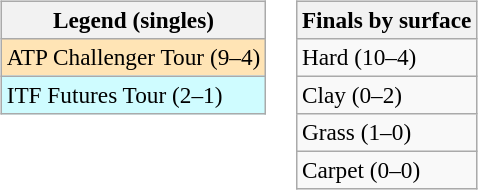<table>
<tr valign=top>
<td><br><table class=wikitable style=font-size:97%>
<tr>
<th>Legend (singles)</th>
</tr>
<tr style="background:moccasin;">
<td>ATP Challenger Tour (9–4)</td>
</tr>
<tr style="background:#cffcff;">
<td>ITF Futures Tour (2–1)</td>
</tr>
</table>
</td>
<td><br><table class=wikitable style=font-size:97%>
<tr>
<th>Finals by surface</th>
</tr>
<tr>
<td>Hard (10–4)</td>
</tr>
<tr>
<td>Clay (0–2)</td>
</tr>
<tr>
<td>Grass (1–0)</td>
</tr>
<tr>
<td>Carpet (0–0)</td>
</tr>
</table>
</td>
</tr>
</table>
